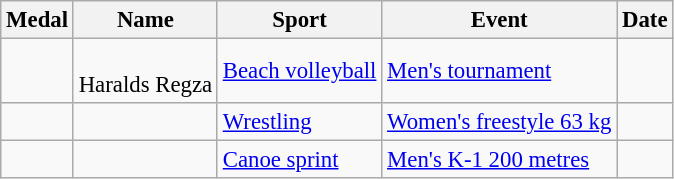<table class="wikitable sortable" style="font-size: 95%">
<tr>
<th>Medal</th>
<th>Name</th>
<th>Sport</th>
<th>Event</th>
<th>Date</th>
</tr>
<tr>
<td></td>
<td><br> Haralds Regza</td>
<td><a href='#'>Beach volleyball</a></td>
<td><a href='#'>Men's tournament</a></td>
<td></td>
</tr>
<tr>
<td></td>
<td></td>
<td><a href='#'>Wrestling</a></td>
<td><a href='#'>Women's freestyle 63 kg</a></td>
<td></td>
</tr>
<tr>
<td></td>
<td></td>
<td><a href='#'>Canoe sprint</a></td>
<td><a href='#'>Men's K-1 200 metres</a></td>
<td></td>
</tr>
</table>
